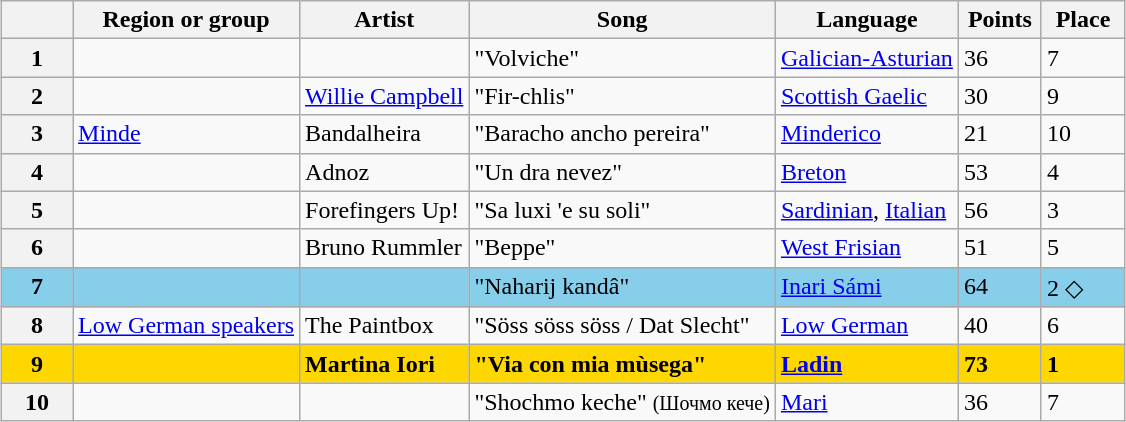<table class="sortable wikitable plainrowheaders" style="margin: 1em auto 1em auto; text-align:left;">
<tr>
<th scope="col" style="width:2.5em;"></th>
<th scope="col">Region or group</th>
<th scope="col">Artist</th>
<th scope="col">Song</th>
<th scope="col">Language</th>
<th scope="col" style="width:3em;">Points</th>
<th scope="col" style="width:3em;">Place</th>
</tr>
<tr>
<th scope="row" style="text-align:center;">1</th>
<td></td>
<td></td>
<td>"Volviche"</td>
<td><a href='#'>Galician-Asturian</a></td>
<td>36</td>
<td>7</td>
</tr>
<tr>
<th scope="row" style="text-align:center;">2</th>
<td></td>
<td><a href='#'>Willie Campbell</a></td>
<td>"Fir-chlis"</td>
<td><a href='#'>Scottish Gaelic</a></td>
<td>30</td>
<td>9</td>
</tr>
<tr>
<th scope="row" style="text-align:center;">3</th>
<td> <a href='#'>Minde</a></td>
<td>Bandalheira</td>
<td>"Baracho ancho pereira"</td>
<td><a href='#'>Minderico</a></td>
<td>21</td>
<td>10</td>
</tr>
<tr>
<th scope="row" style="text-align:center;">4</th>
<td></td>
<td>Adnoz</td>
<td>"Un dra nevez"</td>
<td><a href='#'>Breton</a></td>
<td>53</td>
<td>4</td>
</tr>
<tr>
<th scope="row" style="text-align:center;">5</th>
<td></td>
<td>Forefingers Up!</td>
<td>"Sa luxi 'e su soli"</td>
<td><a href='#'>Sardinian</a>, <a href='#'>Italian</a></td>
<td>56</td>
<td>3</td>
</tr>
<tr>
<th scope="row" style="text-align:center;">6</th>
<td></td>
<td>Bruno Rummler</td>
<td>"Beppe"</td>
<td><a href='#'>West Frisian</a></td>
<td>51</td>
<td>5</td>
</tr>
<tr style="background:skyblue;">
<th scope="row" style="text-align:center; background:skyblue;">7</th>
<td></td>
<td></td>
<td>"Naharij kandâ"</td>
<td><a href='#'>Inari Sámi</a></td>
<td>64</td>
<td>2 ◇</td>
</tr>
<tr>
<th scope="row" style="text-align:center;">8</th>
<td> <a href='#'>Low German speakers</a></td>
<td>The Paintbox</td>
<td>"Söss söss söss / Dat Slecht"</td>
<td><a href='#'>Low German</a></td>
<td>40</td>
<td>6</td>
</tr>
<tr style="font-weight: bold; background:gold;">
<th scope="row" style="text-align:center; font-weight: bold; background:gold;">9</th>
<td></td>
<td>Martina Iori</td>
<td>"Via con mia mùsega"</td>
<td><a href='#'>Ladin</a></td>
<td>73</td>
<td>1</td>
</tr>
<tr>
<th scope="row" style="text-align:center;">10</th>
<td></td>
<td></td>
<td>"Shochmo keche" <small>(Шочмо кече)</small></td>
<td><a href='#'>Mari</a></td>
<td>36</td>
<td>7</td>
</tr>
</table>
